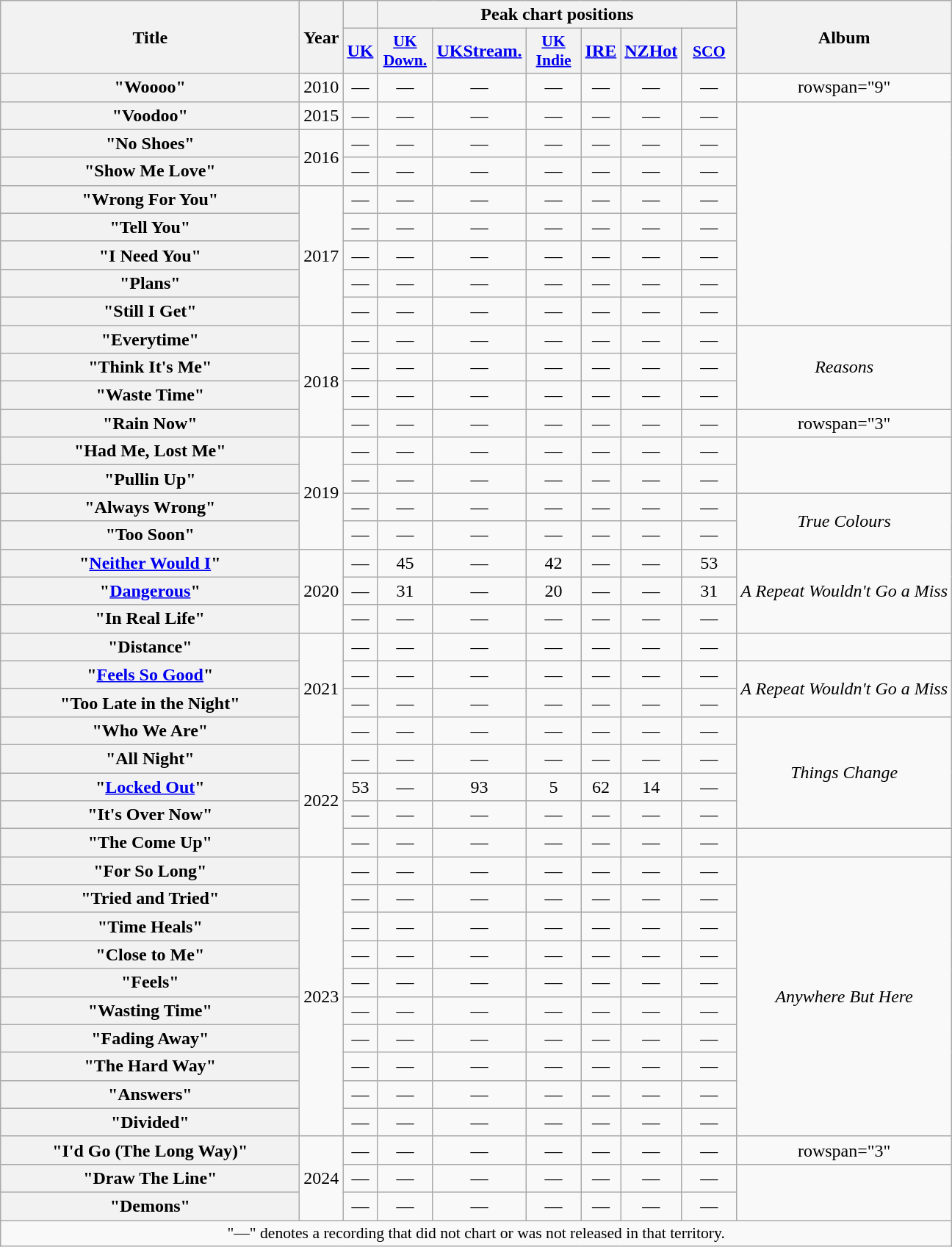<table class="wikitable plainrowheaders" style="text-align:center;">
<tr>
<th scope="col" rowspan="2" style="width:16.5em;">Title</th>
<th scope="col" rowspan="2">Year</th>
<th></th>
<th colspan="6" scope="col">Peak chart positions</th>
<th scope="col" rowspan="2">Album</th>
</tr>
<tr>
<th><a href='#'>UK</a></th>
<th scope="col" style="width:3em;font-size:90%;"><a href='#'>UK Down.</a><br></th>
<th><a href='#'>UKStream.</a></th>
<th scope="col" style="width:3em;font-size:90%;"><a href='#'>UK Indie</a><br></th>
<th><a href='#'>IRE</a></th>
<th><a href='#'>NZHot</a></th>
<th scope="col" style="width:3em;font-size:90%;"><a href='#'>SCO</a><br></th>
</tr>
<tr>
<th scope="row">"Woooo"</th>
<td>2010</td>
<td>—</td>
<td>—</td>
<td>—</td>
<td>—</td>
<td>—</td>
<td>—</td>
<td>—</td>
<td>rowspan="9" </td>
</tr>
<tr>
<th scope="row">"Voodoo"<br></th>
<td>2015</td>
<td>—</td>
<td>—</td>
<td>—</td>
<td>—</td>
<td>—</td>
<td>—</td>
<td>—</td>
</tr>
<tr>
<th scope="row">"No Shoes"</th>
<td rowspan="2">2016</td>
<td>—</td>
<td>—</td>
<td>—</td>
<td>—</td>
<td>—</td>
<td>—</td>
<td>—</td>
</tr>
<tr>
<th scope="row">"Show Me Love"</th>
<td>—</td>
<td>—</td>
<td>—</td>
<td>—</td>
<td>—</td>
<td>—</td>
<td>—</td>
</tr>
<tr>
<th scope="row">"Wrong For You"</th>
<td rowspan="5">2017</td>
<td>—</td>
<td>—</td>
<td>—</td>
<td>—</td>
<td>—</td>
<td>—</td>
<td>—</td>
</tr>
<tr>
<th scope="row">"Tell You"</th>
<td>—</td>
<td>—</td>
<td>—</td>
<td>—</td>
<td>—</td>
<td>—</td>
<td>—</td>
</tr>
<tr>
<th scope="row">"I Need You"</th>
<td>—</td>
<td>—</td>
<td>—</td>
<td>—</td>
<td>—</td>
<td>—</td>
<td>—</td>
</tr>
<tr>
<th scope="row">"Plans"</th>
<td>—</td>
<td>—</td>
<td>—</td>
<td>—</td>
<td>—</td>
<td>—</td>
<td>—</td>
</tr>
<tr>
<th scope="row">"Still I Get"</th>
<td>—</td>
<td>—</td>
<td>—</td>
<td>—</td>
<td>—</td>
<td>—</td>
<td>—</td>
</tr>
<tr>
<th scope="row">"Everytime"</th>
<td rowspan="4">2018</td>
<td>—</td>
<td>—</td>
<td>—</td>
<td>—</td>
<td>—</td>
<td>—</td>
<td>—</td>
<td rowspan="3"><em>Reasons</em></td>
</tr>
<tr>
<th scope="row">"Think It's Me"</th>
<td>—</td>
<td>—</td>
<td>—</td>
<td>—</td>
<td>—</td>
<td>—</td>
<td>—</td>
</tr>
<tr>
<th scope="row">"Waste Time"</th>
<td>—</td>
<td>—</td>
<td>—</td>
<td>—</td>
<td>—</td>
<td>—</td>
<td>—</td>
</tr>
<tr>
<th scope="row">"Rain Now"</th>
<td>—</td>
<td>—</td>
<td>—</td>
<td>—</td>
<td>—</td>
<td>—</td>
<td>—</td>
<td>rowspan="3" </td>
</tr>
<tr>
<th scope="row">"Had Me, Lost Me"</th>
<td rowspan="4">2019</td>
<td>—</td>
<td>—</td>
<td>—</td>
<td>—</td>
<td>—</td>
<td>—</td>
<td>—</td>
</tr>
<tr>
<th scope="row">"Pullin Up"</th>
<td>—</td>
<td>—</td>
<td>—</td>
<td>—</td>
<td>—</td>
<td>—</td>
<td>—</td>
</tr>
<tr>
<th scope="row">"Always Wrong"</th>
<td>—</td>
<td>—</td>
<td>—</td>
<td>—</td>
<td>—</td>
<td>—</td>
<td>—</td>
<td rowspan="2"><em>True Colours</em></td>
</tr>
<tr>
<th scope="row">"Too Soon"</th>
<td>—</td>
<td>—</td>
<td>—</td>
<td>—</td>
<td>—</td>
<td>—</td>
<td>—</td>
</tr>
<tr>
<th scope="row">"<a href='#'>Neither Would I</a>"</th>
<td rowspan="3">2020</td>
<td>—</td>
<td>45</td>
<td>—</td>
<td>42</td>
<td>—</td>
<td>—</td>
<td>53</td>
<td rowspan="3"><em>A Repeat Wouldn't Go a Miss</em></td>
</tr>
<tr>
<th scope="row">"<a href='#'>Dangerous</a>"</th>
<td>—</td>
<td>31</td>
<td>—</td>
<td>20</td>
<td>—</td>
<td>—</td>
<td>31</td>
</tr>
<tr>
<th scope="row">"In Real Life"</th>
<td>—</td>
<td>—</td>
<td>—</td>
<td>—</td>
<td>—</td>
<td>—</td>
<td>—</td>
</tr>
<tr>
<th scope="row">"Distance"<br></th>
<td rowspan="4">2021</td>
<td>—</td>
<td>—</td>
<td>—</td>
<td>—</td>
<td>—</td>
<td>—</td>
<td>—</td>
<td></td>
</tr>
<tr>
<th scope="row">"<a href='#'>Feels So Good</a>"</th>
<td>—</td>
<td>—</td>
<td>—</td>
<td>—</td>
<td>—</td>
<td>—</td>
<td>—</td>
<td rowspan="2"><em>A Repeat Wouldn't Go a Miss</em></td>
</tr>
<tr>
<th scope="row">"Too Late in the Night"</th>
<td>—</td>
<td>—</td>
<td>—</td>
<td>—</td>
<td>—</td>
<td>—</td>
<td>—</td>
</tr>
<tr>
<th scope="row">"Who We Are"</th>
<td>—</td>
<td>—</td>
<td>—</td>
<td>—</td>
<td>—</td>
<td>—</td>
<td>—</td>
<td rowspan="4"><em>Things Change</em></td>
</tr>
<tr>
<th scope="row">"All Night"<br></th>
<td rowspan="4">2022</td>
<td>—</td>
<td>—</td>
<td>—</td>
<td>—</td>
<td>—</td>
<td>—</td>
<td>—</td>
</tr>
<tr>
<th scope="row">"<a href='#'>Locked Out</a>"<br></th>
<td>53</td>
<td>—</td>
<td>93</td>
<td>5</td>
<td>62</td>
<td>14</td>
<td>—</td>
</tr>
<tr>
<th scope="row">"It's Over Now"</th>
<td>—</td>
<td>—</td>
<td>—</td>
<td>—</td>
<td>—</td>
<td>—</td>
<td>—</td>
</tr>
<tr>
<th scope="row">"The Come Up"<br></th>
<td>—</td>
<td>—</td>
<td>—</td>
<td>—</td>
<td>—</td>
<td>—</td>
<td>—</td>
<td></td>
</tr>
<tr>
<th scope="row">"For So Long"</th>
<td rowspan="10">2023</td>
<td —>—</td>
<td>—</td>
<td>—</td>
<td>—</td>
<td>—</td>
<td>—</td>
<td>—</td>
<td rowspan="10"><em>Anywhere But Here</em></td>
</tr>
<tr>
<th scope="row">"Tried and Tried"</th>
<td —>—</td>
<td>—</td>
<td>—</td>
<td>—</td>
<td>—</td>
<td>—</td>
<td>—</td>
</tr>
<tr>
<th scope="row">"Time Heals"</th>
<td —>—</td>
<td>—</td>
<td>—</td>
<td>—</td>
<td>—</td>
<td>—</td>
<td>—</td>
</tr>
<tr>
<th scope="row">"Close to Me"</th>
<td —>—</td>
<td>—</td>
<td>—</td>
<td>—</td>
<td>—</td>
<td>—</td>
<td>—</td>
</tr>
<tr>
<th scope="row">"Feels"</th>
<td —>—</td>
<td>—</td>
<td>—</td>
<td>—</td>
<td>—</td>
<td>—</td>
<td>—</td>
</tr>
<tr>
<th scope="row">"Wasting Time"</th>
<td —>—</td>
<td>—</td>
<td>—</td>
<td>—</td>
<td>—</td>
<td>—</td>
<td>—</td>
</tr>
<tr>
<th scope="row">"Fading Away"</th>
<td —>—</td>
<td>—</td>
<td>—</td>
<td>—</td>
<td>—</td>
<td>—</td>
<td>—</td>
</tr>
<tr>
<th scope="row">"The Hard Way"</th>
<td —>—</td>
<td>—</td>
<td>—</td>
<td>—</td>
<td>—</td>
<td>—</td>
<td>—</td>
</tr>
<tr>
<th scope="row">"Answers"<br></th>
<td —>—</td>
<td>—</td>
<td>—</td>
<td>—</td>
<td>—</td>
<td>—</td>
<td>—</td>
</tr>
<tr>
<th scope="row">"Divided"<br></th>
<td —>—</td>
<td>—</td>
<td>—</td>
<td>—</td>
<td>—</td>
<td>—</td>
<td>—</td>
</tr>
<tr>
<th scope="row">"I'd Go (The Long Way)"</th>
<td rowspan="3">2024</td>
<td —>—</td>
<td>—</td>
<td>—</td>
<td>—</td>
<td>—</td>
<td>—</td>
<td>—</td>
<td>rowspan="3" </td>
</tr>
<tr>
<th scope="row">"Draw The Line"</th>
<td —>—</td>
<td>—</td>
<td>—</td>
<td>—</td>
<td>—</td>
<td>—</td>
<td>—</td>
</tr>
<tr>
<th scope="row">"Demons"</th>
<td —>—</td>
<td>—</td>
<td>—</td>
<td>—</td>
<td>—</td>
<td>—</td>
<td>—</td>
</tr>
<tr>
<td colspan="10" style="font-size:90%">"—" denotes a recording that did not chart or was not released in that territory.</td>
</tr>
</table>
